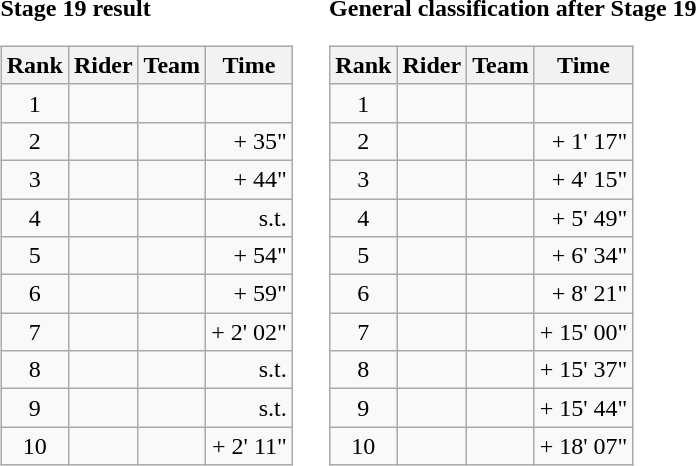<table>
<tr>
<td><strong>Stage 19 result</strong><br><table class="wikitable">
<tr>
<th scope="col">Rank</th>
<th scope="col">Rider</th>
<th scope="col">Team</th>
<th scope="col">Time</th>
</tr>
<tr>
<td style="text-align:center;">1</td>
<td></td>
<td></td>
<td style="text-align:right;"></td>
</tr>
<tr>
<td style="text-align:center;">2</td>
<td></td>
<td></td>
<td style="text-align:right;">+ 35"</td>
</tr>
<tr>
<td style="text-align:center;">3</td>
<td></td>
<td></td>
<td style="text-align:right;">+ 44"</td>
</tr>
<tr>
<td style="text-align:center;">4</td>
<td></td>
<td></td>
<td style="text-align:right;">s.t.</td>
</tr>
<tr>
<td style="text-align:center;">5</td>
<td></td>
<td></td>
<td style="text-align:right;">+ 54"</td>
</tr>
<tr>
<td style="text-align:center;">6</td>
<td></td>
<td></td>
<td style="text-align:right;">+ 59"</td>
</tr>
<tr>
<td style="text-align:center;">7</td>
<td></td>
<td></td>
<td style="text-align:right;">+ 2' 02"</td>
</tr>
<tr>
<td style="text-align:center;">8</td>
<td></td>
<td></td>
<td style="text-align:right;">s.t.</td>
</tr>
<tr>
<td style="text-align:center;">9</td>
<td></td>
<td></td>
<td style="text-align:right;">s.t.</td>
</tr>
<tr>
<td style="text-align:center;">10</td>
<td></td>
<td></td>
<td style="text-align:right;">+ 2' 11"</td>
</tr>
</table>
</td>
<td></td>
<td><strong>General classification after Stage 19</strong><br><table class="wikitable">
<tr>
<th scope="col">Rank</th>
<th scope="col">Rider</th>
<th scope="col">Team</th>
<th scope="col">Time</th>
</tr>
<tr>
<td style="text-align:center;">1</td>
<td></td>
<td></td>
<td style="text-align:right;"></td>
</tr>
<tr>
<td style="text-align:center;">2</td>
<td></td>
<td></td>
<td style="text-align:right;">+ 1' 17"</td>
</tr>
<tr>
<td style="text-align:center;">3</td>
<td></td>
<td></td>
<td style="text-align:right;">+ 4' 15"</td>
</tr>
<tr>
<td style="text-align:center;">4</td>
<td></td>
<td></td>
<td style="text-align:right;">+ 5' 49"</td>
</tr>
<tr>
<td style="text-align:center;">5</td>
<td></td>
<td></td>
<td style="text-align:right;">+ 6' 34"</td>
</tr>
<tr>
<td style="text-align:center;">6</td>
<td></td>
<td></td>
<td style="text-align:right;">+ 8' 21"</td>
</tr>
<tr>
<td style="text-align:center;">7</td>
<td></td>
<td></td>
<td style="text-align:right;">+ 15' 00"</td>
</tr>
<tr>
<td style="text-align:center;">8</td>
<td></td>
<td></td>
<td style="text-align:right;">+ 15' 37"</td>
</tr>
<tr>
<td style="text-align:center;">9</td>
<td></td>
<td></td>
<td style="text-align:right;">+ 15' 44"</td>
</tr>
<tr>
<td style="text-align:center;">10</td>
<td></td>
<td></td>
<td style="text-align:right;">+ 18' 07"</td>
</tr>
</table>
</td>
</tr>
</table>
